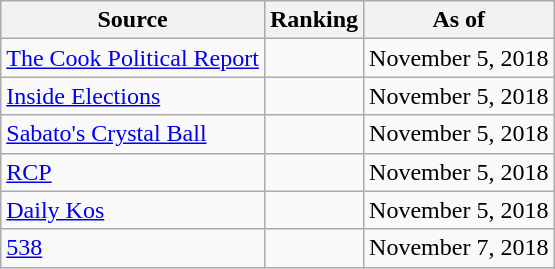<table class="wikitable" style="text-align:center">
<tr>
<th>Source</th>
<th>Ranking</th>
<th>As of</th>
</tr>
<tr>
<td align=left><a href='#'>The Cook Political Report</a></td>
<td></td>
<td>November 5, 2018</td>
</tr>
<tr>
<td align=left><a href='#'>Inside Elections</a></td>
<td></td>
<td>November 5, 2018</td>
</tr>
<tr>
<td align=left><a href='#'>Sabato's Crystal Ball</a></td>
<td></td>
<td>November 5, 2018</td>
</tr>
<tr>
<td align="left"><a href='#'>RCP</a></td>
<td></td>
<td>November 5, 2018</td>
</tr>
<tr>
<td align="left"><a href='#'>Daily Kos</a></td>
<td></td>
<td>November 5, 2018</td>
</tr>
<tr>
<td align="left"><a href='#'>538</a></td>
<td></td>
<td>November 7, 2018</td>
</tr>
</table>
